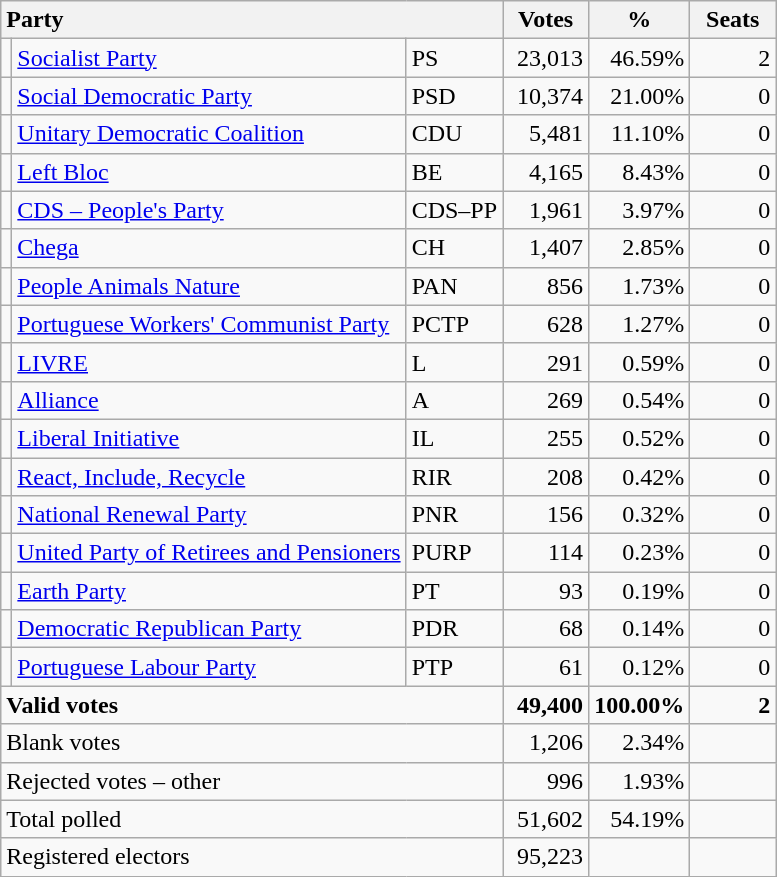<table class="wikitable" border="1" style="text-align:right;">
<tr>
<th style="text-align:left;" colspan=3>Party</th>
<th align=center width="50">Votes</th>
<th align=center width="50">%</th>
<th align=center width="50">Seats</th>
</tr>
<tr>
<td></td>
<td align=left><a href='#'>Socialist Party</a></td>
<td align=left>PS</td>
<td>23,013</td>
<td>46.59%</td>
<td>2</td>
</tr>
<tr>
<td></td>
<td align=left><a href='#'>Social Democratic Party</a></td>
<td align=left>PSD</td>
<td>10,374</td>
<td>21.00%</td>
<td>0</td>
</tr>
<tr>
<td></td>
<td align=left style="white-space: nowrap;"><a href='#'>Unitary Democratic Coalition</a></td>
<td align=left>CDU</td>
<td>5,481</td>
<td>11.10%</td>
<td>0</td>
</tr>
<tr>
<td></td>
<td align=left><a href='#'>Left Bloc</a></td>
<td align=left>BE</td>
<td>4,165</td>
<td>8.43%</td>
<td>0</td>
</tr>
<tr>
<td></td>
<td align=left><a href='#'>CDS – People's Party</a></td>
<td align=left style="white-space: nowrap;">CDS–PP</td>
<td>1,961</td>
<td>3.97%</td>
<td>0</td>
</tr>
<tr>
<td></td>
<td align=left><a href='#'>Chega</a></td>
<td align=left>CH</td>
<td>1,407</td>
<td>2.85%</td>
<td>0</td>
</tr>
<tr>
<td></td>
<td align=left><a href='#'>People Animals Nature</a></td>
<td align=left>PAN</td>
<td>856</td>
<td>1.73%</td>
<td>0</td>
</tr>
<tr>
<td></td>
<td align=left><a href='#'>Portuguese Workers' Communist Party</a></td>
<td align=left>PCTP</td>
<td>628</td>
<td>1.27%</td>
<td>0</td>
</tr>
<tr>
<td></td>
<td align=left><a href='#'>LIVRE</a></td>
<td align=left>L</td>
<td>291</td>
<td>0.59%</td>
<td>0</td>
</tr>
<tr>
<td></td>
<td align=left><a href='#'>Alliance</a></td>
<td align=left>A</td>
<td>269</td>
<td>0.54%</td>
<td>0</td>
</tr>
<tr>
<td></td>
<td align=left><a href='#'>Liberal Initiative</a></td>
<td align=left>IL</td>
<td>255</td>
<td>0.52%</td>
<td>0</td>
</tr>
<tr>
<td></td>
<td align=left><a href='#'>React, Include, Recycle</a></td>
<td align=left>RIR</td>
<td>208</td>
<td>0.42%</td>
<td>0</td>
</tr>
<tr>
<td></td>
<td align=left><a href='#'>National Renewal Party</a></td>
<td align=left>PNR</td>
<td>156</td>
<td>0.32%</td>
<td>0</td>
</tr>
<tr>
<td></td>
<td align=left><a href='#'>United Party of Retirees and Pensioners</a></td>
<td align=left>PURP</td>
<td>114</td>
<td>0.23%</td>
<td>0</td>
</tr>
<tr>
<td></td>
<td align=left><a href='#'>Earth Party</a></td>
<td align=left>PT</td>
<td>93</td>
<td>0.19%</td>
<td>0</td>
</tr>
<tr>
<td></td>
<td align=left><a href='#'>Democratic Republican Party</a></td>
<td align=left>PDR</td>
<td>68</td>
<td>0.14%</td>
<td>0</td>
</tr>
<tr>
<td></td>
<td align=left><a href='#'>Portuguese Labour Party</a></td>
<td align=left>PTP</td>
<td>61</td>
<td>0.12%</td>
<td>0</td>
</tr>
<tr style="font-weight:bold">
<td align=left colspan=3>Valid votes</td>
<td>49,400</td>
<td>100.00%</td>
<td>2</td>
</tr>
<tr>
<td align=left colspan=3>Blank votes</td>
<td>1,206</td>
<td>2.34%</td>
<td></td>
</tr>
<tr>
<td align=left colspan=3>Rejected votes – other</td>
<td>996</td>
<td>1.93%</td>
<td></td>
</tr>
<tr>
<td align=left colspan=3>Total polled</td>
<td>51,602</td>
<td>54.19%</td>
<td></td>
</tr>
<tr>
<td align=left colspan=3>Registered electors</td>
<td>95,223</td>
<td></td>
<td></td>
</tr>
</table>
